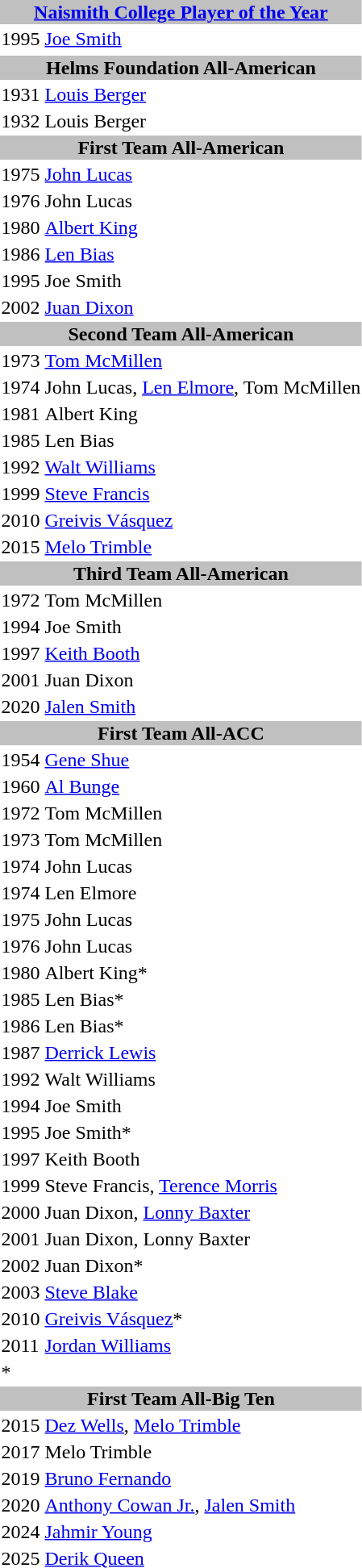<table class="toccolours">
<tr>
<th colspan=2 bgcolor=silver><a href='#'>Naismith College Player of the Year</a></th>
</tr>
<tr>
<td>1995</td>
<td><a href='#'>Joe Smith</a></td>
</tr>
<tr bgcolor=#eeeeee>
</tr>
<tr>
<th colspan=2 bgcolor=silver>Helms Foundation All-American</th>
</tr>
<tr>
<td>1931</td>
<td><a href='#'>Louis Berger</a></td>
</tr>
<tr>
<td>1932</td>
<td>Louis Berger</td>
</tr>
<tr>
<th colspan=2 bgcolor=silver>First Team All-American</th>
</tr>
<tr>
<td>1975</td>
<td><a href='#'>John Lucas</a></td>
</tr>
<tr>
<td>1976</td>
<td>John Lucas</td>
</tr>
<tr>
<td>1980</td>
<td><a href='#'>Albert King</a></td>
</tr>
<tr>
<td>1986</td>
<td><a href='#'>Len Bias</a></td>
</tr>
<tr>
<td>1995</td>
<td>Joe Smith</td>
</tr>
<tr>
<td>2002</td>
<td><a href='#'>Juan Dixon</a></td>
</tr>
<tr>
<th colspan=2 bgcolor=silver>Second Team All-American</th>
</tr>
<tr>
<td>1973</td>
<td><a href='#'>Tom McMillen</a></td>
</tr>
<tr>
<td>1974</td>
<td>John Lucas, <a href='#'>Len Elmore</a>, Tom McMillen</td>
</tr>
<tr>
<td>1981</td>
<td>Albert King</td>
</tr>
<tr>
<td>1985</td>
<td>Len Bias</td>
</tr>
<tr>
<td>1992</td>
<td><a href='#'>Walt Williams</a></td>
</tr>
<tr>
<td>1999</td>
<td><a href='#'>Steve Francis</a></td>
</tr>
<tr>
<td>2010</td>
<td><a href='#'>Greivis Vásquez</a></td>
</tr>
<tr>
<td>2015</td>
<td><a href='#'>Melo Trimble</a></td>
</tr>
<tr>
<th colspan=2 bgcolor=silver>Third Team All-American</th>
</tr>
<tr>
<td>1972</td>
<td>Tom McMillen</td>
</tr>
<tr>
<td>1994</td>
<td>Joe Smith</td>
</tr>
<tr>
<td>1997</td>
<td><a href='#'>Keith Booth</a></td>
</tr>
<tr>
<td>2001</td>
<td>Juan Dixon</td>
</tr>
<tr>
<td>2020</td>
<td><a href='#'>Jalen Smith</a></td>
</tr>
<tr>
<th colspan=2 bgcolor=silver>First Team All-ACC</th>
</tr>
<tr>
<td>1954</td>
<td><a href='#'>Gene Shue</a></td>
</tr>
<tr>
<td>1960</td>
<td><a href='#'>Al Bunge</a></td>
</tr>
<tr>
<td>1972</td>
<td>Tom McMillen</td>
</tr>
<tr>
<td>1973</td>
<td>Tom McMillen</td>
</tr>
<tr>
<td>1974</td>
<td>John Lucas</td>
</tr>
<tr>
<td>1974</td>
<td>Len Elmore</td>
</tr>
<tr>
<td>1975</td>
<td>John Lucas</td>
</tr>
<tr>
<td>1976</td>
<td>John Lucas</td>
</tr>
<tr>
<td>1980</td>
<td>Albert King*</td>
</tr>
<tr>
<td>1985</td>
<td>Len Bias*</td>
</tr>
<tr>
<td>1986</td>
<td>Len Bias*</td>
</tr>
<tr>
<td>1987</td>
<td><a href='#'>Derrick Lewis</a></td>
</tr>
<tr>
<td>1992</td>
<td>Walt Williams</td>
</tr>
<tr>
<td>1994</td>
<td>Joe Smith</td>
</tr>
<tr>
<td>1995</td>
<td>Joe Smith*</td>
</tr>
<tr>
<td>1997</td>
<td>Keith Booth</td>
</tr>
<tr>
<td>1999</td>
<td>Steve Francis, <a href='#'>Terence Morris</a></td>
</tr>
<tr>
<td>2000</td>
<td>Juan Dixon, <a href='#'>Lonny Baxter</a></td>
</tr>
<tr>
<td>2001</td>
<td>Juan Dixon, Lonny Baxter</td>
</tr>
<tr>
<td>2002</td>
<td>Juan Dixon*</td>
</tr>
<tr>
<td>2003</td>
<td><a href='#'>Steve Blake</a></td>
</tr>
<tr>
<td>2010</td>
<td><a href='#'>Greivis Vásquez</a>*</td>
</tr>
<tr>
<td>2011</td>
<td><a href='#'>Jordan Williams</a></td>
</tr>
<tr>
<td>* </td>
</tr>
<tr>
<th colspan=2 bgcolor=silver>First Team All-Big Ten</th>
</tr>
<tr>
<td>2015</td>
<td><a href='#'>Dez Wells</a>, <a href='#'>Melo Trimble</a></td>
</tr>
<tr>
<td>2017</td>
<td>Melo Trimble</td>
</tr>
<tr>
<td>2019</td>
<td><a href='#'>Bruno Fernando</a></td>
</tr>
<tr>
<td>2020</td>
<td><a href='#'>Anthony Cowan Jr.</a>, <a href='#'>Jalen Smith</a></td>
</tr>
<tr>
<td>2024</td>
<td><a href='#'>Jahmir Young</a></td>
</tr>
<tr>
<td>2025</td>
<td><a href='#'>Derik Queen</a></td>
</tr>
</table>
